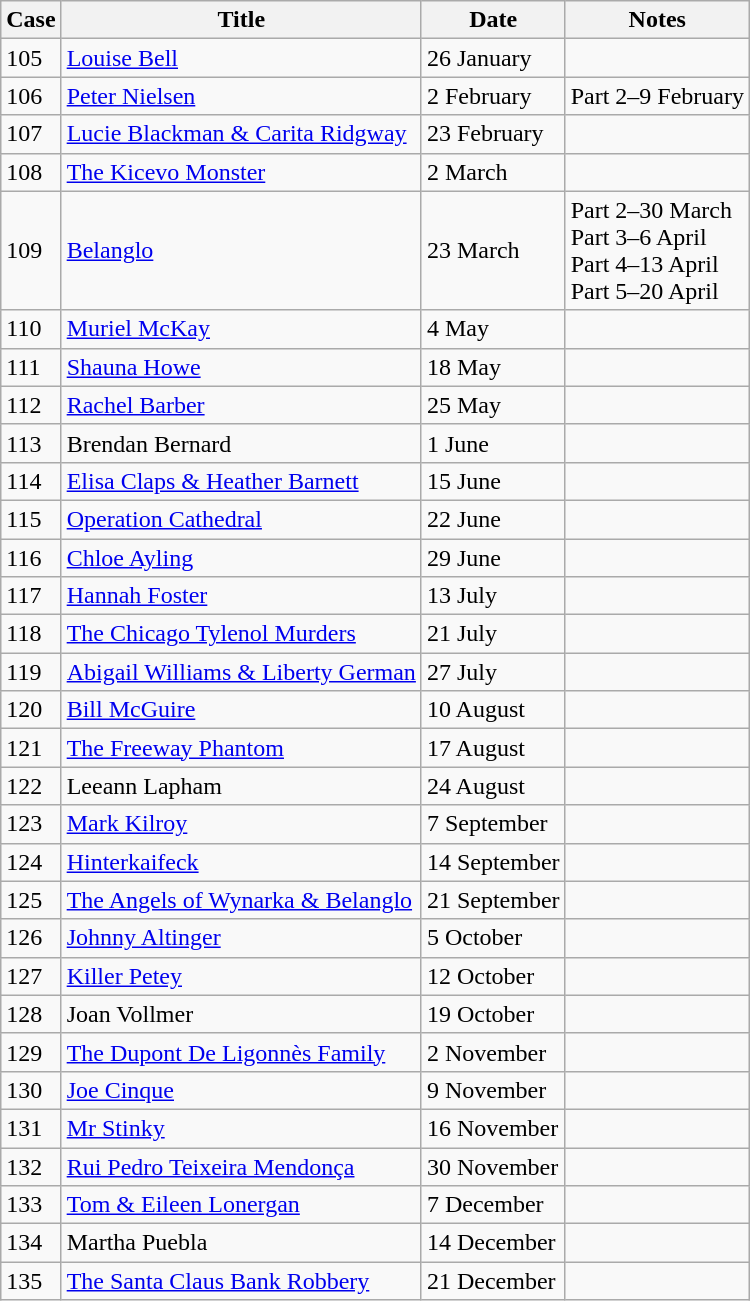<table class="wikitable sortable">
<tr>
<th>Case</th>
<th>Title</th>
<th>Date</th>
<th>Notes</th>
</tr>
<tr>
<td>105</td>
<td><a href='#'>Louise Bell</a></td>
<td>26 January</td>
<td></td>
</tr>
<tr>
<td>106</td>
<td><a href='#'>Peter Nielsen</a></td>
<td>2 February</td>
<td>Part 2–9 February</td>
</tr>
<tr>
<td>107</td>
<td><a href='#'>Lucie Blackman & Carita Ridgway</a></td>
<td>23 February</td>
<td></td>
</tr>
<tr>
<td>108</td>
<td><a href='#'>The Kicevo Monster</a></td>
<td>2 March</td>
<td></td>
</tr>
<tr>
<td>109</td>
<td><a href='#'>Belanglo</a></td>
<td>23 March</td>
<td>Part 2–30 March<br>Part 3–6 April<br>Part 4–13 April<br>Part 5–20  April</td>
</tr>
<tr>
<td>110</td>
<td><a href='#'>Muriel McKay</a></td>
<td>4 May</td>
<td></td>
</tr>
<tr>
<td>111</td>
<td><a href='#'>Shauna Howe</a></td>
<td>18 May</td>
<td></td>
</tr>
<tr>
<td>112</td>
<td><a href='#'>Rachel Barber</a></td>
<td>25 May</td>
<td></td>
</tr>
<tr>
<td>113</td>
<td>Brendan Bernard</td>
<td>1 June</td>
<td></td>
</tr>
<tr>
<td>114</td>
<td><a href='#'>Elisa Claps & Heather Barnett</a></td>
<td>15 June</td>
<td></td>
</tr>
<tr>
<td>115</td>
<td><a href='#'>Operation Cathedral</a></td>
<td>22 June</td>
<td></td>
</tr>
<tr>
<td>116</td>
<td><a href='#'>Chloe Ayling</a></td>
<td>29 June</td>
<td></td>
</tr>
<tr>
<td>117</td>
<td><a href='#'>Hannah Foster</a></td>
<td>13 July</td>
<td></td>
</tr>
<tr>
<td>118</td>
<td><a href='#'>The Chicago Tylenol Murders</a></td>
<td>21 July</td>
<td></td>
</tr>
<tr>
<td>119</td>
<td><a href='#'>Abigail Williams & Liberty German</a></td>
<td>27 July</td>
<td></td>
</tr>
<tr>
<td>120</td>
<td><a href='#'>Bill McGuire</a></td>
<td>10 August</td>
<td></td>
</tr>
<tr>
<td>121</td>
<td><a href='#'>The Freeway Phantom</a></td>
<td>17 August</td>
<td></td>
</tr>
<tr>
<td>122</td>
<td>Leeann Lapham</td>
<td>24 August</td>
<td></td>
</tr>
<tr>
<td>123</td>
<td><a href='#'>Mark Kilroy</a></td>
<td>7 September</td>
<td></td>
</tr>
<tr>
<td>124</td>
<td><a href='#'>Hinterkaifeck</a></td>
<td>14 September</td>
<td></td>
</tr>
<tr>
<td>125</td>
<td><a href='#'>The Angels of Wynarka & Belanglo</a></td>
<td>21 September</td>
<td></td>
</tr>
<tr>
<td>126</td>
<td><a href='#'>Johnny Altinger</a></td>
<td>5 October</td>
<td></td>
</tr>
<tr>
<td>127</td>
<td><a href='#'>Killer Petey</a></td>
<td>12 October</td>
<td></td>
</tr>
<tr>
<td>128</td>
<td>Joan Vollmer</td>
<td>19 October</td>
<td></td>
</tr>
<tr>
<td>129</td>
<td><a href='#'>The Dupont De Ligonnès Family</a></td>
<td>2 November</td>
<td></td>
</tr>
<tr>
<td>130</td>
<td><a href='#'>Joe Cinque</a></td>
<td>9 November</td>
<td></td>
</tr>
<tr>
<td>131</td>
<td><a href='#'>Mr Stinky</a></td>
<td>16 November</td>
<td></td>
</tr>
<tr>
<td>132</td>
<td><a href='#'>Rui Pedro Teixeira Mendonça</a></td>
<td>30 November</td>
<td></td>
</tr>
<tr>
<td>133</td>
<td><a href='#'>Tom & Eileen Lonergan</a></td>
<td>7 December</td>
<td></td>
</tr>
<tr>
<td>134</td>
<td>Martha Puebla</td>
<td>14 December</td>
<td></td>
</tr>
<tr>
<td>135</td>
<td><a href='#'>The Santa Claus Bank Robbery</a></td>
<td>21 December</td>
<td></td>
</tr>
</table>
